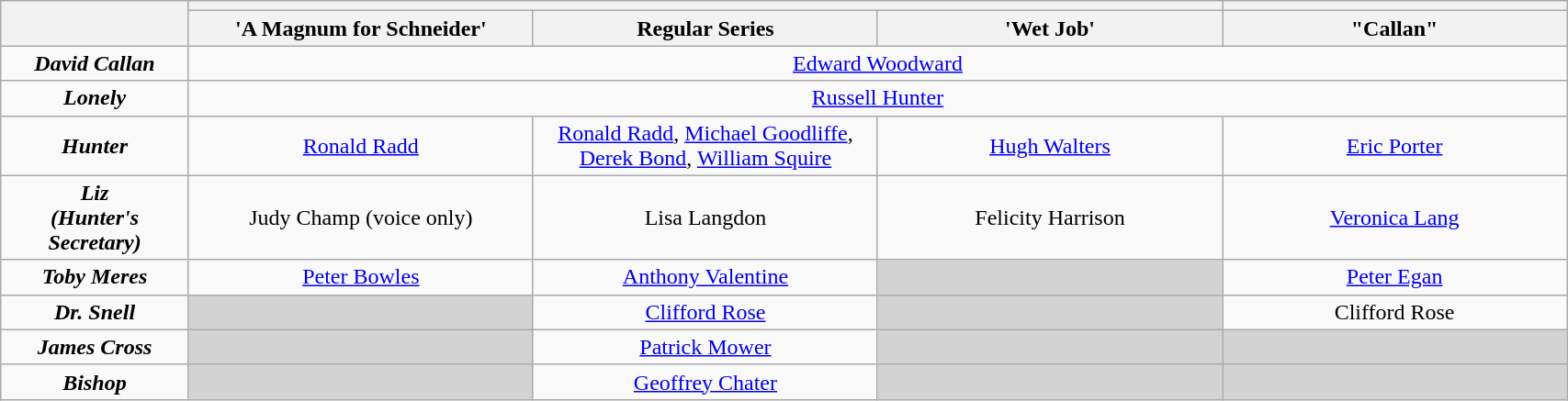<table class="wikitable"  style="text-align:center; width:90%;">
<tr>
<th rowspan="2" width="12%"></th>
<th colspan="3" align="center"></th>
<th colspan="2" align="center"></th>
</tr>
<tr>
<th align="center" width="22%">'A Magnum for Schneider'</th>
<th align="center" width="22%">Regular Series</th>
<th align="center" width="22%">'Wet Job'</th>
<th align="center" width="22%">"Callan"</th>
</tr>
<tr>
<td><strong><em>David Callan</em></strong></td>
<td colspan="4"><a href='#'>Edward Woodward</a></td>
</tr>
<tr>
<td><strong><em>Lonely</em></strong></td>
<td colspan="4"><a href='#'>Russell Hunter</a></td>
</tr>
<tr>
<td><strong><em>Hunter</em></strong></td>
<td><a href='#'>Ronald Radd</a></td>
<td><a href='#'>Ronald Radd</a>, <a href='#'>Michael Goodliffe</a>, <a href='#'>Derek Bond</a>, <a href='#'>William Squire</a></td>
<td><a href='#'>Hugh Walters</a></td>
<td><a href='#'>Eric Porter</a></td>
</tr>
<tr>
<td><strong><em>Liz<br>(Hunter's Secretary)</em></strong></td>
<td>Judy Champ (voice only) </td>
<td>Lisa Langdon</td>
<td>Felicity Harrison</td>
<td><a href='#'>Veronica Lang</a></td>
</tr>
<tr>
<td><strong><em>Toby Meres</em></strong></td>
<td><a href='#'>Peter Bowles</a></td>
<td><a href='#'>Anthony Valentine</a></td>
<td style="background:lightgrey;"> </td>
<td><a href='#'>Peter Egan</a></td>
</tr>
<tr>
<td><strong><em>Dr. Snell</em></strong></td>
<td style="background:lightgrey;"> </td>
<td><a href='#'>Clifford Rose</a></td>
<td style="background:lightgrey;"> </td>
<td>Clifford Rose</td>
</tr>
<tr>
<td><strong><em>James Cross</em></strong></td>
<td style="background:lightgrey;"> </td>
<td><a href='#'>Patrick Mower</a></td>
<td style="background:lightgrey;"> </td>
<td style="background:lightgrey;"> </td>
</tr>
<tr>
<td><strong><em>Bishop</em></strong></td>
<td style="background:lightgrey;"> </td>
<td><a href='#'>Geoffrey Chater</a></td>
<td style="background:lightgrey;"> </td>
<td style="background:lightgrey;"> </td>
</tr>
</table>
